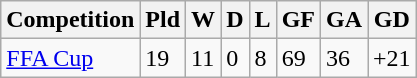<table class="wikitable">
<tr>
<th>Competition</th>
<th>Pld</th>
<th>W</th>
<th>D</th>
<th>L</th>
<th>GF</th>
<th>GA</th>
<th>GD</th>
</tr>
<tr>
<td><a href='#'>FFA Cup</a></td>
<td>19</td>
<td>11</td>
<td>0</td>
<td>8</td>
<td>69</td>
<td>36</td>
<td>+21</td>
</tr>
</table>
